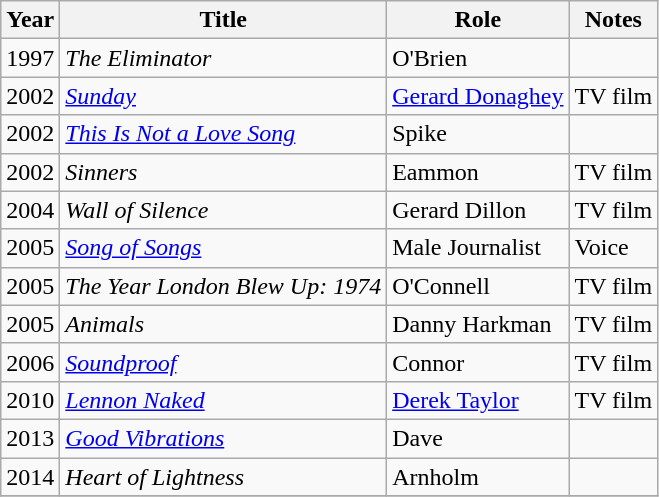<table class="wikitable sortable">
<tr>
<th>Year</th>
<th>Title</th>
<th>Role</th>
<th>Notes</th>
</tr>
<tr>
<td>1997</td>
<td><em>The Eliminator</em></td>
<td>O'Brien</td>
<td></td>
</tr>
<tr>
<td>2002</td>
<td><em><a href='#'>Sunday</a></em></td>
<td><a href='#'>Gerard Donaghey</a></td>
<td>TV film</td>
</tr>
<tr>
<td>2002</td>
<td><em><a href='#'>This Is Not a Love Song</a></em></td>
<td>Spike</td>
<td></td>
</tr>
<tr>
<td>2002</td>
<td><em>Sinners</em></td>
<td>Eammon</td>
<td>TV film</td>
</tr>
<tr>
<td>2004</td>
<td><em>Wall of Silence</em></td>
<td>Gerard Dillon</td>
<td>TV film</td>
</tr>
<tr>
<td>2005</td>
<td><em><a href='#'>Song of Songs</a></em></td>
<td>Male Journalist</td>
<td>Voice</td>
</tr>
<tr>
<td>2005</td>
<td><em>The Year London Blew Up: 1974</em></td>
<td>O'Connell</td>
<td>TV film</td>
</tr>
<tr>
<td>2005</td>
<td><em>Animals</em></td>
<td>Danny Harkman</td>
<td>TV film</td>
</tr>
<tr>
<td>2006</td>
<td><em><a href='#'>Soundproof</a></em></td>
<td>Connor</td>
<td>TV film</td>
</tr>
<tr>
<td>2010</td>
<td><em><a href='#'>Lennon Naked</a></em></td>
<td><a href='#'>Derek Taylor</a></td>
<td>TV film</td>
</tr>
<tr>
<td>2013</td>
<td><em><a href='#'>Good Vibrations</a></em></td>
<td>Dave</td>
<td></td>
</tr>
<tr>
<td>2014</td>
<td><em>Heart of Lightness</em></td>
<td>Arnholm</td>
<td></td>
</tr>
<tr>
</tr>
</table>
